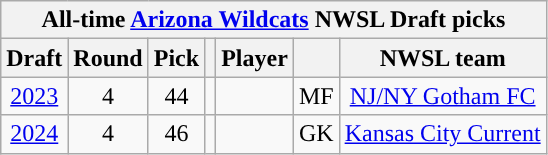<table class="wikitable sortable" style="text-align: center;">
<tr>
<th colspan="7" style="background:#">All-time <a href='#'><span>Arizona Wildcats</span></a> NWSL Draft picks</th>
</tr>
<tr>
<th scope="col">Draft</th>
<th scope="col">Round</th>
<th scope="col">Pick</th>
<th scope="col"></th>
<th scope="col">Player</th>
<th scope="col"></th>
<th scope="col">NWSL team</th>
</tr>
<tr>
<td><a href='#'>2023</a></td>
<td>4</td>
<td>44</td>
<td></td>
<td></td>
<td>MF</td>
<td><a href='#'>NJ/NY Gotham FC</a></td>
</tr>
<tr>
<td><a href='#'>2024</a></td>
<td>4</td>
<td>46</td>
<td></td>
<td></td>
<td>GK</td>
<td><a href='#'>Kansas City Current</a></td>
</tr>
</table>
